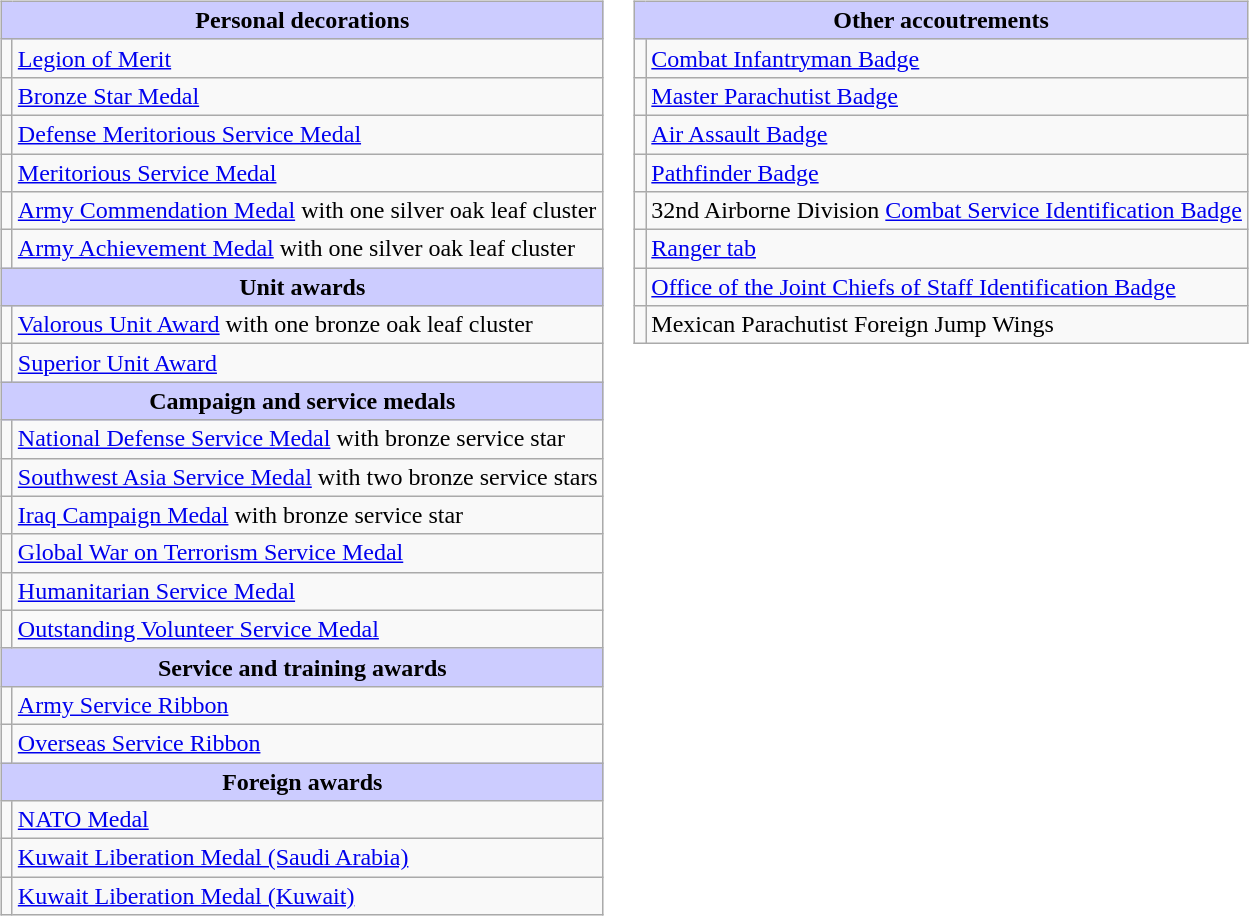<table style="width=100%;">
<tr>
<td valign="top"><br><table class="wikitable">
<tr style="background:#ccf; text-align:center;">
<td colspan=2><strong>Personal decorations</strong></td>
</tr>
<tr>
<td></td>
<td><a href='#'>Legion of Merit</a></td>
</tr>
<tr>
<td></td>
<td><a href='#'>Bronze Star Medal</a></td>
</tr>
<tr>
<td></td>
<td><a href='#'>Defense Meritorious Service Medal</a></td>
</tr>
<tr>
<td></td>
<td><a href='#'>Meritorious Service Medal</a></td>
</tr>
<tr>
<td></td>
<td><a href='#'>Army Commendation Medal</a> with one silver oak leaf cluster</td>
</tr>
<tr>
<td></td>
<td><a href='#'>Army Achievement Medal</a> with one silver oak leaf cluster</td>
</tr>
<tr style="background:#ccf; text-align:center;">
<td colspan=2><strong>Unit awards</strong></td>
</tr>
<tr>
<td></td>
<td><a href='#'>Valorous Unit Award</a> with one bronze oak leaf cluster</td>
</tr>
<tr>
<td></td>
<td><a href='#'>Superior Unit Award</a></td>
</tr>
<tr style="background:#ccf; text-align:center;">
<td colspan=2><strong>Campaign and service medals</strong></td>
</tr>
<tr>
<td></td>
<td><a href='#'>National Defense Service Medal</a> with bronze service star</td>
</tr>
<tr>
<td></td>
<td><a href='#'>Southwest Asia Service Medal</a> with two bronze service stars</td>
</tr>
<tr>
<td></td>
<td><a href='#'>Iraq Campaign Medal</a> with bronze service star</td>
</tr>
<tr>
<td></td>
<td><a href='#'>Global War on Terrorism Service Medal</a></td>
</tr>
<tr>
<td></td>
<td><a href='#'>Humanitarian Service Medal</a></td>
</tr>
<tr>
<td></td>
<td><a href='#'>Outstanding Volunteer Service Medal</a></td>
</tr>
<tr style="background:#ccf; text-align:center;">
<td colspan=2><strong>Service and training awards</strong></td>
</tr>
<tr>
<td></td>
<td><a href='#'>Army Service Ribbon</a></td>
</tr>
<tr>
<td></td>
<td><a href='#'>Overseas Service Ribbon</a></td>
</tr>
<tr style="background:#ccf; text-align:center;">
<td colspan=2><strong>Foreign awards</strong></td>
</tr>
<tr>
<td></td>
<td><a href='#'>NATO Medal</a></td>
</tr>
<tr>
<td></td>
<td><a href='#'>Kuwait Liberation Medal (Saudi Arabia)</a></td>
</tr>
<tr>
<td></td>
<td><a href='#'>Kuwait Liberation Medal (Kuwait)</a></td>
</tr>
</table>
</td>
<td valign="top"><br><table class="wikitable">
<tr style="background:#ccf; text-align:center;">
<td colspan=2><strong>Other accoutrements</strong></td>
</tr>
<tr>
<td align=center></td>
<td><a href='#'>Combat Infantryman Badge</a></td>
</tr>
<tr>
<td align=center></td>
<td><a href='#'>Master Parachutist Badge</a></td>
</tr>
<tr>
<td align=center></td>
<td><a href='#'>Air Assault Badge</a></td>
</tr>
<tr>
<td align=center></td>
<td><a href='#'>Pathfinder Badge</a></td>
</tr>
<tr>
<td align=center></td>
<td>32nd Airborne Division <a href='#'>Combat Service Identification Badge</a></td>
</tr>
<tr>
<td align=center></td>
<td><a href='#'>Ranger tab</a></td>
</tr>
<tr>
<td align=center></td>
<td><a href='#'>Office of the Joint Chiefs of Staff Identification Badge</a></td>
</tr>
<tr>
<td align=center></td>
<td>Mexican Parachutist Foreign Jump Wings</td>
</tr>
</table>
</td>
</tr>
</table>
